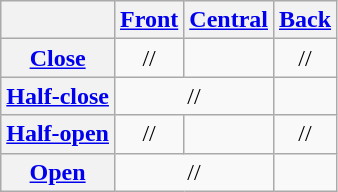<table class="wikitable" style="text-align: center">
<tr>
<th></th>
<th><a href='#'>Front</a></th>
<th><a href='#'>Central</a></th>
<th><a href='#'>Back</a></th>
</tr>
<tr>
<th><a href='#'>Close</a></th>
<td>//</td>
<td></td>
<td>//</td>
</tr>
<tr>
<th><a href='#'>Half-close</a></th>
<td colspan="2">//</td>
<td></td>
</tr>
<tr>
<th><a href='#'>Half-open</a></th>
<td>//</td>
<td></td>
<td>//</td>
</tr>
<tr>
<th><a href='#'>Open</a></th>
<td colspan="2">//</td>
<td></td>
</tr>
</table>
